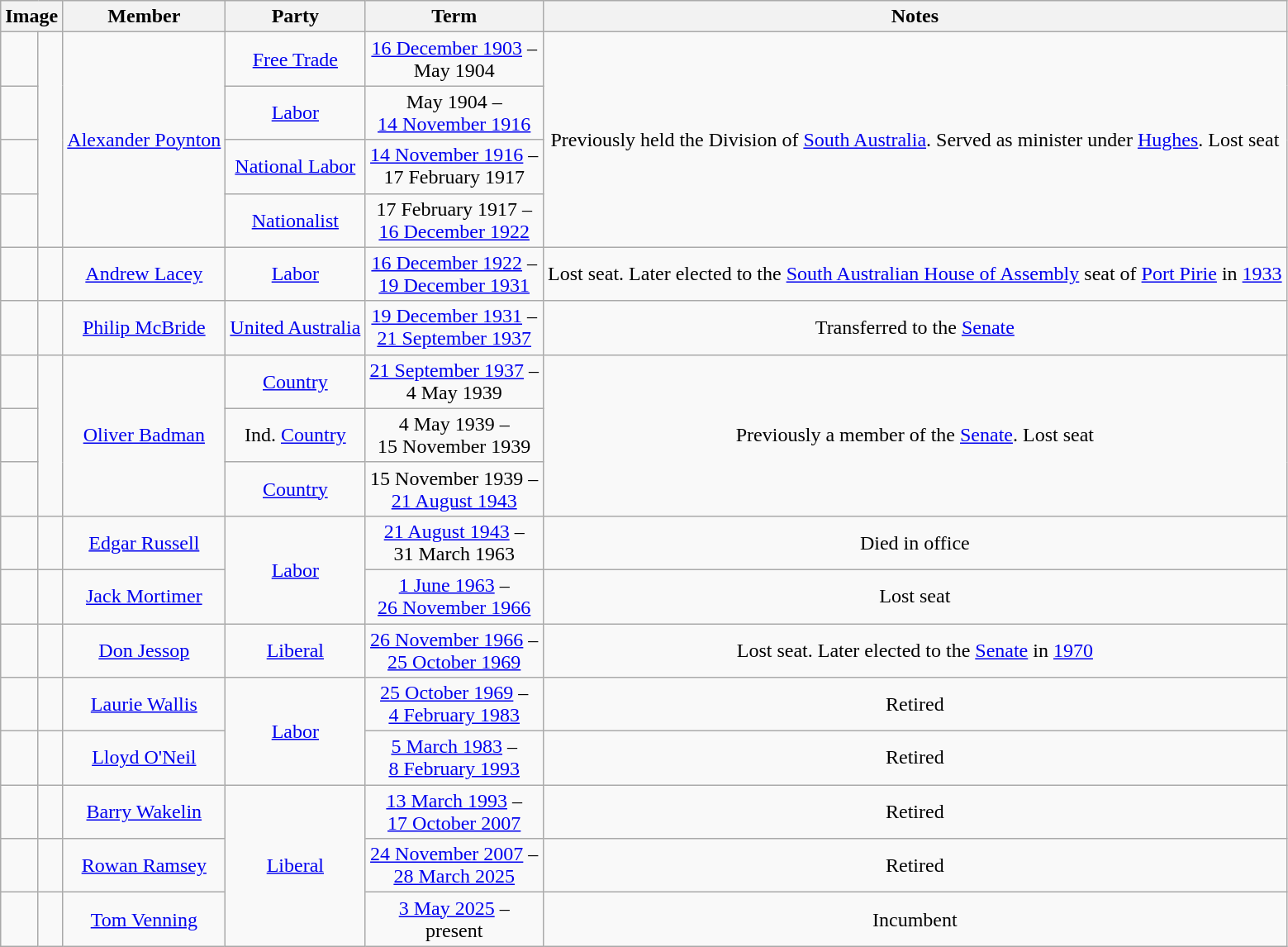<table class="wikitable" style="text-align:center">
<tr>
<th colspan=2>Image</th>
<th>Member</th>
<th>Party</th>
<th>Term</th>
<th>Notes</th>
</tr>
<tr>
<td> </td>
<td rowspan=4></td>
<td rowspan=4><a href='#'>Alexander Poynton</a><br></td>
<td><a href='#'>Free Trade</a></td>
<td nowrap><a href='#'>16 December 1903</a> –<br>May 1904</td>
<td rowspan=4>Previously held the Division of <a href='#'>South Australia</a>. Served as minister under <a href='#'>Hughes</a>. Lost seat</td>
</tr>
<tr>
<td> </td>
<td nowrap><a href='#'>Labor</a></td>
<td nowrap>May 1904 –<br><a href='#'>14 November 1916</a></td>
</tr>
<tr>
<td> </td>
<td nowrap><a href='#'>National Labor</a></td>
<td nowrap><a href='#'>14 November 1916</a> –<br>17 February 1917</td>
</tr>
<tr>
<td> </td>
<td nowrap><a href='#'>Nationalist</a></td>
<td nowrap>17 February 1917 –<br><a href='#'>16 December 1922</a></td>
</tr>
<tr>
<td> </td>
<td></td>
<td><a href='#'>Andrew Lacey</a><br></td>
<td><a href='#'>Labor</a></td>
<td nowrap><a href='#'>16 December 1922</a> –<br><a href='#'>19 December 1931</a></td>
<td>Lost seat. Later elected to the <a href='#'>South Australian House of Assembly</a> seat of <a href='#'>Port Pirie</a> in <a href='#'>1933</a></td>
</tr>
<tr>
<td> </td>
<td></td>
<td><a href='#'>Philip McBride</a><br></td>
<td><a href='#'>United Australia</a></td>
<td nowrap><a href='#'>19 December 1931</a> –<br><a href='#'>21 September 1937</a></td>
<td>Transferred to the <a href='#'>Senate</a></td>
</tr>
<tr>
<td> </td>
<td rowspan=3></td>
<td rowspan=3><a href='#'>Oliver Badman</a><br></td>
<td><a href='#'>Country</a></td>
<td nowrap><a href='#'>21 September 1937</a> –<br>4 May 1939</td>
<td rowspan=3>Previously a member of the <a href='#'>Senate</a>. Lost seat</td>
</tr>
<tr>
<td> </td>
<td nowrap>Ind. <a href='#'>Country</a></td>
<td nowrap>4 May 1939 –<br>15 November 1939</td>
</tr>
<tr>
<td> </td>
<td nowrap><a href='#'>Country</a></td>
<td nowrap>15 November 1939 –<br><a href='#'>21 August 1943</a></td>
</tr>
<tr>
<td> </td>
<td></td>
<td><a href='#'>Edgar Russell</a><br></td>
<td rowspan="2"><a href='#'>Labor</a></td>
<td nowrap><a href='#'>21 August 1943</a> –<br>31 March 1963</td>
<td>Died in office</td>
</tr>
<tr>
<td> </td>
<td></td>
<td><a href='#'>Jack Mortimer</a><br></td>
<td nowrap><a href='#'>1 June 1963</a> –<br><a href='#'>26 November 1966</a></td>
<td>Lost seat</td>
</tr>
<tr>
<td> </td>
<td></td>
<td><a href='#'>Don Jessop</a><br></td>
<td><a href='#'>Liberal</a></td>
<td nowrap><a href='#'>26 November 1966</a> –<br><a href='#'>25 October 1969</a></td>
<td>Lost seat. Later elected to the <a href='#'>Senate</a> in <a href='#'>1970</a></td>
</tr>
<tr>
<td> </td>
<td></td>
<td><a href='#'>Laurie Wallis</a><br></td>
<td rowspan="2"><a href='#'>Labor</a></td>
<td nowrap><a href='#'>25 October 1969</a> –<br><a href='#'>4 February 1983</a></td>
<td>Retired</td>
</tr>
<tr>
<td> </td>
<td></td>
<td><a href='#'>Lloyd O'Neil</a><br></td>
<td nowrap><a href='#'>5 March 1983</a> –<br><a href='#'>8 February 1993</a></td>
<td>Retired</td>
</tr>
<tr>
<td> </td>
<td></td>
<td><a href='#'>Barry Wakelin</a><br></td>
<td rowspan="3"><a href='#'>Liberal</a></td>
<td nowrap><a href='#'>13 March 1993</a> –<br><a href='#'>17 October 2007</a></td>
<td>Retired</td>
</tr>
<tr>
<td> </td>
<td></td>
<td><a href='#'>Rowan Ramsey</a><br></td>
<td nowrap><a href='#'>24 November 2007</a> –<br> <a href='#'>28 March 2025</a></td>
<td>Retired</td>
</tr>
<tr>
<td> </td>
<td></td>
<td><a href='#'>Tom Venning</a></td>
<td nowrap><a href='#'>3 May 2025</a> –<br> present</td>
<td>Incumbent</td>
</tr>
</table>
